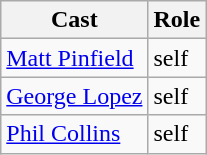<table class="wikitable">
<tr>
<th>Cast</th>
<th>Role</th>
</tr>
<tr>
<td><a href='#'>Matt Pinfield</a></td>
<td>self</td>
</tr>
<tr>
<td><a href='#'>George Lopez</a></td>
<td>self</td>
</tr>
<tr>
<td><a href='#'>Phil Collins</a></td>
<td>self</td>
</tr>
</table>
